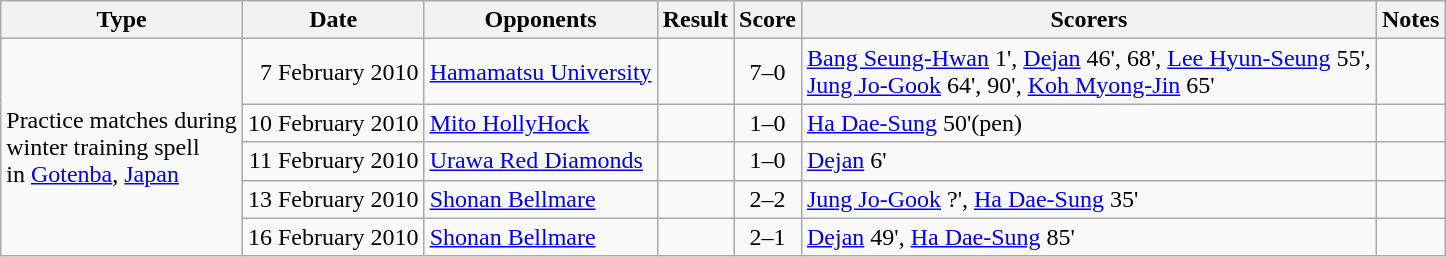<table class="wikitable" style="text-align:center">
<tr>
<th>Type</th>
<th>Date</th>
<th>Opponents</th>
<th>Result</th>
<th>Score</th>
<th>Scorers</th>
<th>Notes</th>
</tr>
<tr>
<td rowspan=5 align=left>Practice matches during<br>winter training spell <br>in <a href='#'>Gotenba</a>, <a href='#'>Japan</a></td>
<td align=right>7 February 2010</td>
<td align=left> <a href='#'>Hamamatsu University</a></td>
<td></td>
<td>7–0</td>
<td align=left> <a href='#'>Bang Seung-Hwan</a> 1',  <a href='#'>Dejan</a> 46', 68',  <a href='#'>Lee Hyun-Seung</a> 55', <br> <a href='#'>Jung Jo-Gook</a> 64', 90',  <a href='#'>Koh Myong-Jin</a> 65'</td>
<td></td>
</tr>
<tr>
<td align=right>10 February 2010</td>
<td align=left> <a href='#'>Mito HollyHock</a></td>
<td></td>
<td>1–0</td>
<td align=left> <a href='#'>Ha Dae-Sung</a> 50'(pen)</td>
<td></td>
</tr>
<tr>
<td align=right>11 February 2010</td>
<td align=left> <a href='#'>Urawa Red Diamonds</a></td>
<td></td>
<td>1–0</td>
<td align=left> <a href='#'>Dejan</a> 6'</td>
<td></td>
</tr>
<tr>
<td align=right>13 February 2010</td>
<td align=left> <a href='#'>Shonan Bellmare</a></td>
<td></td>
<td>2–2</td>
<td align=left> <a href='#'>Jung Jo-Gook</a> ?',  <a href='#'>Ha Dae-Sung</a> 35'</td>
<td></td>
</tr>
<tr>
<td align=right>16 February 2010</td>
<td align=left> <a href='#'>Shonan Bellmare</a></td>
<td></td>
<td>2–1</td>
<td align=left> <a href='#'>Dejan</a> 49',  <a href='#'>Ha Dae-Sung</a> 85'</td>
<td></td>
</tr>
</table>
